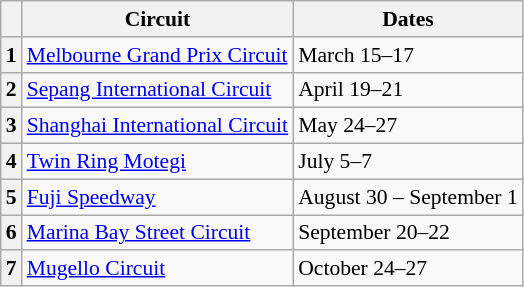<table class="wikitable" style="font-size:90%;">
<tr>
<th></th>
<th>Circuit</th>
<th>Dates</th>
</tr>
<tr>
<th>1</th>
<td> <a href='#'>Melbourne Grand Prix Circuit</a></td>
<td>March 15–17</td>
</tr>
<tr>
<th>2</th>
<td> <a href='#'>Sepang International Circuit</a></td>
<td>April 19–21</td>
</tr>
<tr>
<th>3</th>
<td> <a href='#'>Shanghai International Circuit</a></td>
<td>May 24–27</td>
</tr>
<tr>
<th>4</th>
<td> <a href='#'>Twin Ring Motegi</a></td>
<td>July 5–7</td>
</tr>
<tr>
<th>5</th>
<td> <a href='#'>Fuji Speedway</a></td>
<td>August 30 – September 1</td>
</tr>
<tr>
<th>6</th>
<td> <a href='#'>Marina Bay Street Circuit</a></td>
<td>September 20–22</td>
</tr>
<tr>
<th>7</th>
<td> <a href='#'>Mugello Circuit</a></td>
<td>October 24–27</td>
</tr>
</table>
